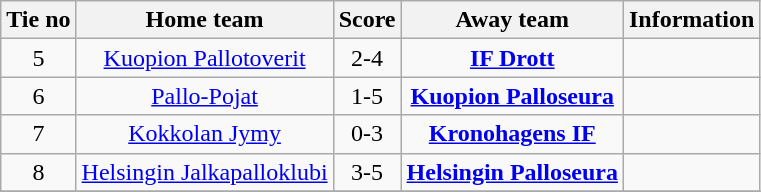<table class="wikitable" style="text-align:center">
<tr>
<th style= width="40px">Tie no</th>
<th style= width="150px">Home team</th>
<th style= width="60px">Score</th>
<th style= width="150px">Away team</th>
<th style= width="30px">Information</th>
</tr>
<tr>
<td>5</td>
<td><a href='#'>Kuopion Pallotoverit</a></td>
<td>2-4</td>
<td><strong><a href='#'>IF Drott</a></strong></td>
<td></td>
</tr>
<tr>
<td>6</td>
<td><a href='#'>Pallo-Pojat</a></td>
<td>1-5</td>
<td><strong><a href='#'>Kuopion Palloseura</a></strong></td>
<td></td>
</tr>
<tr>
<td>7</td>
<td><a href='#'>Kokkolan Jymy</a></td>
<td>0-3</td>
<td><strong><a href='#'>Kronohagens IF</a></strong></td>
<td></td>
</tr>
<tr>
<td>8</td>
<td><a href='#'>Helsingin Jalkapalloklubi</a></td>
<td>3-5</td>
<td><strong><a href='#'>Helsingin Palloseura</a></strong></td>
<td></td>
</tr>
<tr>
</tr>
</table>
